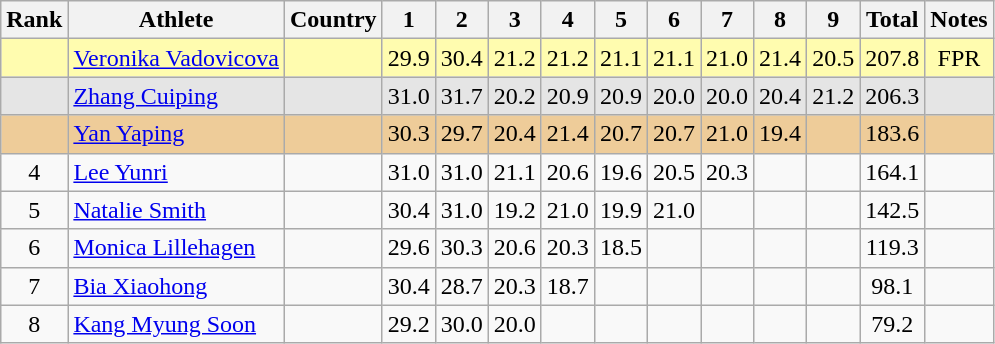<table class="wikitable sortable">
<tr>
<th>Rank</th>
<th>Athlete</th>
<th>Country</th>
<th class="unsortable" style="width: 28px">1</th>
<th class="unsortable" style="width: 28px">2</th>
<th class="unsortable" style="width: 28px">3</th>
<th class="unsortable" style="width: 28px">4</th>
<th class="unsortable" style="width: 28px">5</th>
<th class="unsortable" style="width: 28px">6</th>
<th class="unsortable" style="width: 28px">7</th>
<th class="unsortable" style="width: 28px">8</th>
<th class="unsortable" style="width: 28px">9</th>
<th>Total</th>
<th>Notes</th>
</tr>
<tr style="background:#fffcaf;">
<td align="center"></td>
<td align="left"><a href='#'>Veronika Vadovicova</a></td>
<td align="left"></td>
<td align="center">29.9</td>
<td align="center">30.4</td>
<td align="center">21.2</td>
<td align="center">21.2</td>
<td align="center">21.1</td>
<td align="center">21.1</td>
<td align="center">21.0</td>
<td align="center">21.4</td>
<td align="center">20.5</td>
<td align="center">207.8</td>
<td align="center">FPR</td>
</tr>
<tr style="background:#e5e5e5;">
<td align="center"></td>
<td align="left"><a href='#'>Zhang Cuiping</a></td>
<td align="left"></td>
<td align="center">31.0</td>
<td align="center">31.7</td>
<td align="center">20.2</td>
<td align="center">20.9</td>
<td align="center">20.9</td>
<td align="center">20.0</td>
<td align="center">20.0</td>
<td align="center">20.4</td>
<td align="center">21.2</td>
<td align="center">206.3</td>
<td align="center"></td>
</tr>
<tr style="background:#ec9;">
<td align="center"></td>
<td align="left"><a href='#'>Yan Yaping</a></td>
<td align="left"></td>
<td align="center">30.3</td>
<td align="center">29.7</td>
<td align="center">20.4</td>
<td align="center">21.4</td>
<td align="center">20.7</td>
<td align="center">20.7</td>
<td align="center">21.0</td>
<td align="center">19.4</td>
<td align="center"></td>
<td align="center">183.6</td>
<td align="center"></td>
</tr>
<tr>
<td align="center">4</td>
<td align="left"><a href='#'>Lee Yunri</a></td>
<td align="left"></td>
<td align="center">31.0</td>
<td align="center">31.0</td>
<td align="center">21.1</td>
<td align="center">20.6</td>
<td align="center">19.6</td>
<td align="center">20.5</td>
<td align="center">20.3</td>
<td align="center"></td>
<td align="center"></td>
<td align="center">164.1</td>
<td align="center"></td>
</tr>
<tr>
<td align="center">5</td>
<td align="left"><a href='#'>Natalie Smith</a></td>
<td align="left"></td>
<td align="center">30.4</td>
<td align="center">31.0</td>
<td align="center">19.2</td>
<td align="center">21.0</td>
<td align="center">19.9</td>
<td align="center">21.0</td>
<td align="center"></td>
<td align="center"></td>
<td align="center"></td>
<td align="center">142.5</td>
<td align="center"></td>
</tr>
<tr>
<td align="center">6</td>
<td align="left"><a href='#'>Monica Lillehagen</a></td>
<td align="left"></td>
<td align="center">29.6</td>
<td align="center">30.3</td>
<td align="center">20.6</td>
<td align="center">20.3</td>
<td align="center">18.5</td>
<td align="center"></td>
<td align="center"></td>
<td align="center"></td>
<td align="center"></td>
<td align="center">119.3</td>
<td align="center"></td>
</tr>
<tr>
<td align="center">7</td>
<td align="left"><a href='#'>Bia Xiaohong</a></td>
<td align="left"></td>
<td align="center">30.4</td>
<td align="center">28.7</td>
<td align="center">20.3</td>
<td align="center">18.7</td>
<td align="center"></td>
<td align="center"></td>
<td align="center"></td>
<td align="center"></td>
<td align="center"></td>
<td align="center">98.1</td>
<td align="center"></td>
</tr>
<tr>
<td align="center">8</td>
<td align="left"><a href='#'>Kang Myung Soon</a></td>
<td align="left"></td>
<td align="center">29.2</td>
<td align="center">30.0</td>
<td align="center">20.0</td>
<td align="center"></td>
<td align="center"></td>
<td align="center"></td>
<td align="center"></td>
<td align="center"></td>
<td align="center"></td>
<td align="center">79.2</td>
<td align="center"></td>
</tr>
</table>
